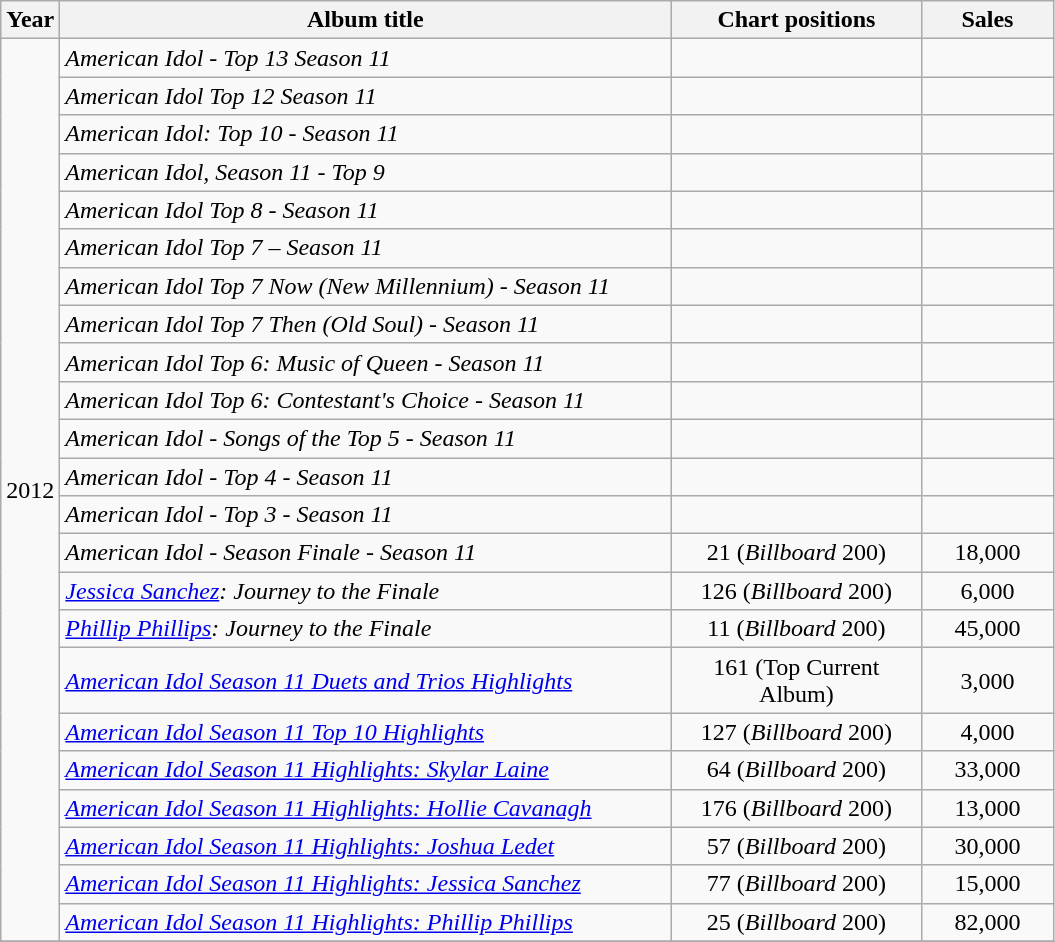<table class="wikitable">
<tr>
<th width="30">Year</th>
<th width="400">Album title</th>
<th width="160">Chart positions</th>
<th width="80">Sales</th>
</tr>
<tr>
<td rowspan="23">2012</td>
<td><em>American Idol - Top 13 Season 11</em></td>
<td align="center"></td>
<td align="center"></td>
</tr>
<tr>
<td><em>American Idol Top 12 Season 11</em></td>
<td align="center"></td>
<td align="center"></td>
</tr>
<tr>
<td><em>American Idol: Top 10 - Season 11</em></td>
<td align="center"></td>
<td align="center"></td>
</tr>
<tr>
<td><em>American Idol, Season 11 - Top 9</em></td>
<td align="center"></td>
<td align="center"></td>
</tr>
<tr>
<td><em>American Idol Top 8 - Season 11</em></td>
<td align="center"></td>
<td align="center"></td>
</tr>
<tr>
<td><em>American Idol Top 7 – Season 11</em></td>
<td align="center"></td>
<td align="center"></td>
</tr>
<tr>
<td><em>American Idol Top 7 Now (New Millennium) - Season 11</em></td>
<td align="center"></td>
<td align="center"></td>
</tr>
<tr>
<td><em>American Idol Top 7 Then (Old Soul) - Season 11</em></td>
<td align="center"></td>
<td align="center"></td>
</tr>
<tr>
<td><em>American Idol Top 6: Music of Queen - Season 11</em></td>
<td align="center"></td>
<td align="center"></td>
</tr>
<tr>
<td><em>American Idol Top 6: Contestant's Choice - Season 11</em></td>
<td align="center"></td>
<td align="center"></td>
</tr>
<tr>
<td><em>American Idol - Songs of the Top 5 - Season 11</em></td>
<td align="center"></td>
<td align="center"></td>
</tr>
<tr>
<td><em>American Idol - Top 4 - Season 11</em></td>
<td align="center"></td>
<td align="center"></td>
</tr>
<tr>
<td><em>American Idol - Top 3 - Season 11</em></td>
<td align="center"></td>
<td align="center"></td>
</tr>
<tr>
<td><em>American Idol - Season Finale - Season 11</em></td>
<td align="center">21 (<em>Billboard</em> 200)</td>
<td align="center">18,000</td>
</tr>
<tr>
<td><em><a href='#'>Jessica Sanchez</a>: Journey to the Finale</em></td>
<td align="center">126 (<em>Billboard</em> 200)</td>
<td align="center">6,000</td>
</tr>
<tr>
<td><em><a href='#'>Phillip Phillips</a>: Journey to the Finale</em></td>
<td align="center">11 (<em>Billboard</em> 200)</td>
<td align="center">45,000</td>
</tr>
<tr>
<td><em><a href='#'>American Idol Season 11 Duets and Trios Highlights</a></em> </td>
<td align="center">161 (Top Current Album)</td>
<td align="center">3,000</td>
</tr>
<tr>
<td><em><a href='#'>American Idol Season 11 Top 10 Highlights</a></em></td>
<td align="center">127 (<em>Billboard</em> 200)</td>
<td align="center">4,000</td>
</tr>
<tr>
<td><em><a href='#'>American Idol Season 11 Highlights: Skylar Laine</a></em></td>
<td align="center">64 (<em>Billboard</em> 200)</td>
<td align="center">33,000</td>
</tr>
<tr>
<td><em><a href='#'>American Idol Season 11 Highlights: Hollie Cavanagh</a></em></td>
<td align="center">176 (<em>Billboard</em> 200)</td>
<td align="center">13,000</td>
</tr>
<tr>
<td><em><a href='#'>American Idol Season 11 Highlights: Joshua Ledet</a></em></td>
<td align="center">57 (<em>Billboard</em> 200)</td>
<td align="center">30,000</td>
</tr>
<tr>
<td><em><a href='#'>American Idol Season 11 Highlights: Jessica Sanchez</a></em></td>
<td align="center">77 (<em>Billboard</em> 200)</td>
<td align="center">15,000</td>
</tr>
<tr>
<td><em><a href='#'>American Idol Season 11 Highlights: Phillip Phillips</a></em></td>
<td align="center">25 (<em>Billboard</em> 200)</td>
<td align="center">82,000</td>
</tr>
<tr>
</tr>
</table>
